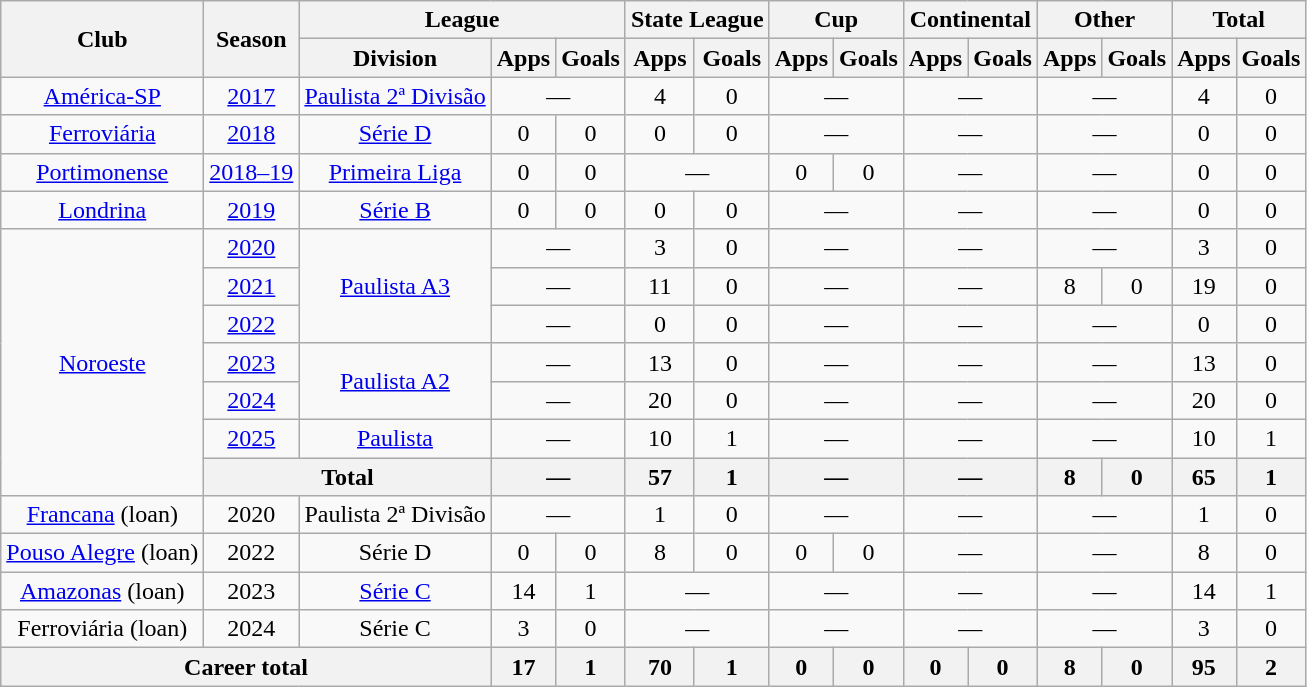<table class="wikitable" style="text-align: center;">
<tr>
<th rowspan="2">Club</th>
<th rowspan="2">Season</th>
<th colspan="3">League</th>
<th colspan="2">State League</th>
<th colspan="2">Cup</th>
<th colspan="2">Continental</th>
<th colspan="2">Other</th>
<th colspan="2">Total</th>
</tr>
<tr>
<th>Division</th>
<th>Apps</th>
<th>Goals</th>
<th>Apps</th>
<th>Goals</th>
<th>Apps</th>
<th>Goals</th>
<th>Apps</th>
<th>Goals</th>
<th>Apps</th>
<th>Goals</th>
<th>Apps</th>
<th>Goals</th>
</tr>
<tr>
<td valign="center"><a href='#'>América-SP</a></td>
<td><a href='#'>2017</a></td>
<td><a href='#'>Paulista 2ª Divisão</a></td>
<td colspan="2">—</td>
<td>4</td>
<td>0</td>
<td colspan="2">—</td>
<td colspan="2">—</td>
<td colspan="2">—</td>
<td>4</td>
<td>0</td>
</tr>
<tr>
<td valign="center"><a href='#'>Ferroviária</a></td>
<td><a href='#'>2018</a></td>
<td><a href='#'>Série D</a></td>
<td>0</td>
<td>0</td>
<td>0</td>
<td>0</td>
<td colspan="2">—</td>
<td colspan="2">—</td>
<td colspan="2">—</td>
<td>0</td>
<td>0</td>
</tr>
<tr>
<td valign="center"><a href='#'>Portimonense</a></td>
<td><a href='#'>2018–19</a></td>
<td><a href='#'>Primeira Liga</a></td>
<td>0</td>
<td>0</td>
<td colspan="2">—</td>
<td>0</td>
<td>0</td>
<td colspan="2">—</td>
<td colspan="2">—</td>
<td>0</td>
<td>0</td>
</tr>
<tr>
<td valign="center"><a href='#'>Londrina</a></td>
<td><a href='#'>2019</a></td>
<td><a href='#'>Série B</a></td>
<td>0</td>
<td>0</td>
<td>0</td>
<td>0</td>
<td colspan="2">—</td>
<td colspan="2">—</td>
<td colspan="2">—</td>
<td>0</td>
<td>0</td>
</tr>
<tr>
<td rowspan="7" valign="center"><a href='#'>Noroeste</a></td>
<td><a href='#'>2020</a></td>
<td rowspan="3"><a href='#'>Paulista A3</a></td>
<td colspan="2">—</td>
<td>3</td>
<td>0</td>
<td colspan="2">—</td>
<td colspan="2">—</td>
<td colspan="2">—</td>
<td>3</td>
<td>0</td>
</tr>
<tr>
<td><a href='#'>2021</a></td>
<td colspan="2">—</td>
<td>11</td>
<td>0</td>
<td colspan="2">—</td>
<td colspan="2">—</td>
<td>8</td>
<td>0</td>
<td>19</td>
<td>0</td>
</tr>
<tr>
<td><a href='#'>2022</a></td>
<td colspan="2">—</td>
<td>0</td>
<td>0</td>
<td colspan="2">—</td>
<td colspan="2">—</td>
<td colspan="2">—</td>
<td>0</td>
<td>0</td>
</tr>
<tr>
<td><a href='#'>2023</a></td>
<td rowspan="2"><a href='#'>Paulista A2</a></td>
<td colspan="2">—</td>
<td>13</td>
<td>0</td>
<td colspan="2">—</td>
<td colspan="2">—</td>
<td colspan="2">—</td>
<td>13</td>
<td>0</td>
</tr>
<tr>
<td><a href='#'>2024</a></td>
<td colspan="2">—</td>
<td>20</td>
<td>0</td>
<td colspan="2">—</td>
<td colspan="2">—</td>
<td colspan="2">—</td>
<td>20</td>
<td>0</td>
</tr>
<tr>
<td><a href='#'>2025</a></td>
<td><a href='#'>Paulista</a></td>
<td colspan="2">—</td>
<td>10</td>
<td>1</td>
<td colspan="2">—</td>
<td colspan="2">—</td>
<td colspan="2">—</td>
<td>10</td>
<td>1</td>
</tr>
<tr>
<th colspan="2">Total</th>
<th colspan="2">—</th>
<th>57</th>
<th>1</th>
<th colspan="2">—</th>
<th colspan="2">—</th>
<th>8</th>
<th>0</th>
<th>65</th>
<th>1</th>
</tr>
<tr>
<td valign="center"><a href='#'>Francana</a> (loan)</td>
<td>2020</td>
<td>Paulista 2ª Divisão</td>
<td colspan="2">—</td>
<td>1</td>
<td>0</td>
<td colspan="2">—</td>
<td colspan="2">—</td>
<td colspan="2">—</td>
<td>1</td>
<td>0</td>
</tr>
<tr>
<td valign="center"><a href='#'>Pouso Alegre</a> (loan)</td>
<td>2022</td>
<td>Série D</td>
<td>0</td>
<td>0</td>
<td>8</td>
<td>0</td>
<td>0</td>
<td>0</td>
<td colspan="2">—</td>
<td colspan="2">—</td>
<td>8</td>
<td>0</td>
</tr>
<tr>
<td valign="center"><a href='#'>Amazonas</a> (loan)</td>
<td>2023</td>
<td><a href='#'>Série C</a></td>
<td>14</td>
<td>1</td>
<td colspan="2">—</td>
<td colspan="2">—</td>
<td colspan="2">—</td>
<td colspan="2">—</td>
<td>14</td>
<td>1</td>
</tr>
<tr>
<td valign="center">Ferroviária (loan)</td>
<td>2024</td>
<td>Série C</td>
<td>3</td>
<td>0</td>
<td colspan="2">—</td>
<td colspan="2">—</td>
<td colspan="2">—</td>
<td colspan="2">—</td>
<td>3</td>
<td>0</td>
</tr>
<tr>
<th colspan="3"><strong>Career total</strong></th>
<th>17</th>
<th>1</th>
<th>70</th>
<th>1</th>
<th>0</th>
<th>0</th>
<th>0</th>
<th>0</th>
<th>8</th>
<th>0</th>
<th>95</th>
<th>2</th>
</tr>
</table>
